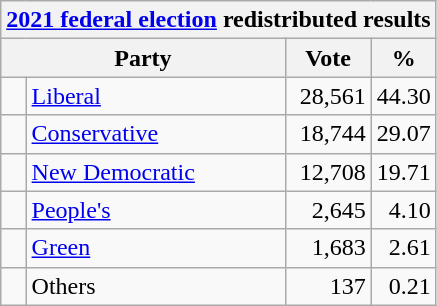<table class="wikitable">
<tr>
<th colspan="4"><a href='#'>2021 federal election</a> redistributed results</th>
</tr>
<tr>
<th bgcolor="#DDDDFF" width="130px" colspan="2">Party</th>
<th bgcolor="#DDDDFF" width="50px">Vote</th>
<th bgcolor="#DDDDFF" width="30px">%</th>
</tr>
<tr>
<td> </td>
<td><a href='#'>Liberal</a></td>
<td align=right>28,561</td>
<td align=right>44.30</td>
</tr>
<tr>
<td> </td>
<td><a href='#'>Conservative</a></td>
<td align=right>18,744</td>
<td align=right>29.07</td>
</tr>
<tr>
<td> </td>
<td><a href='#'>New Democratic</a></td>
<td align=right>12,708</td>
<td align=right>19.71</td>
</tr>
<tr>
<td> </td>
<td><a href='#'>People's</a></td>
<td align=right>2,645</td>
<td align=right>4.10</td>
</tr>
<tr>
<td> </td>
<td><a href='#'>Green</a></td>
<td align=right>1,683</td>
<td align=right>2.61</td>
</tr>
<tr>
<td> </td>
<td>Others</td>
<td align=right>137</td>
<td align=right>0.21</td>
</tr>
</table>
